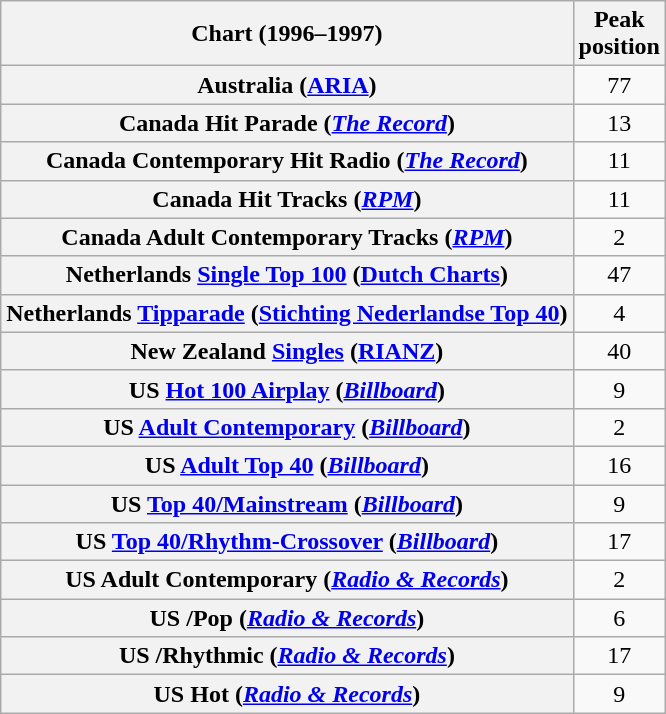<table class="wikitable sortable plainrowheaders" style="text-align:center;">
<tr>
<th scope="col">Chart (1996–1997)</th>
<th scope="col">Peak <br>position</th>
</tr>
<tr>
<th scope="row">Australia (<a href='#'>ARIA</a>)</th>
<td>77</td>
</tr>
<tr>
<th scope="row">Canada Hit Parade (<em><a href='#'>The Record</a></em>)</th>
<td>13</td>
</tr>
<tr>
<th scope="row">Canada Contemporary Hit Radio (<em><a href='#'>The Record</a></em>)</th>
<td>11</td>
</tr>
<tr>
<th scope="row">Canada Hit Tracks (<em><a href='#'>RPM</a></em>)</th>
<td>11</td>
</tr>
<tr>
<th scope="row">Canada Adult Contemporary Tracks (<em><a href='#'>RPM</a></em>)</th>
<td>2</td>
</tr>
<tr>
<th scope="row">Netherlands <a href='#'>Single Top 100</a> (<a href='#'>Dutch Charts</a>)</th>
<td>47</td>
</tr>
<tr>
<th scope="row">Netherlands <a href='#'>Tipparade</a> (<a href='#'>Stichting Nederlandse Top 40</a>)</th>
<td>4</td>
</tr>
<tr>
<th scope="row">New Zealand <a href='#'>Singles</a> (<a href='#'>RIANZ</a>)</th>
<td>40</td>
</tr>
<tr>
<th scope="row">US <a href='#'>Hot 100 Airplay</a> (<em><a href='#'>Billboard</a></em>)</th>
<td>9</td>
</tr>
<tr>
<th scope="row">US <a href='#'>Adult Contemporary</a> (<em><a href='#'>Billboard</a></em>)</th>
<td>2</td>
</tr>
<tr>
<th scope="row">US <a href='#'>Adult Top 40</a> (<em><a href='#'>Billboard</a></em>)</th>
<td>16</td>
</tr>
<tr>
<th scope="row">US <a href='#'>Top 40/Mainstream</a> (<em><a href='#'>Billboard</a></em>)</th>
<td>9</td>
</tr>
<tr>
<th scope="row">US <a href='#'>Top 40/Rhythm-Crossover</a> (<em><a href='#'>Billboard</a></em>)</th>
<td>17</td>
</tr>
<tr>
<th scope="row">US Adult Contemporary (<em><a href='#'>Radio & Records</a></em>)</th>
<td>2</td>
</tr>
<tr>
<th scope="row">US /Pop (<em><a href='#'>Radio & Records</a></em>)</th>
<td>6</td>
</tr>
<tr>
<th scope="row">US /Rhythmic (<em><a href='#'>Radio & Records</a></em>)</th>
<td>17</td>
</tr>
<tr>
<th scope="row">US Hot  (<em><a href='#'>Radio & Records</a></em>)</th>
<td>9</td>
</tr>
</table>
